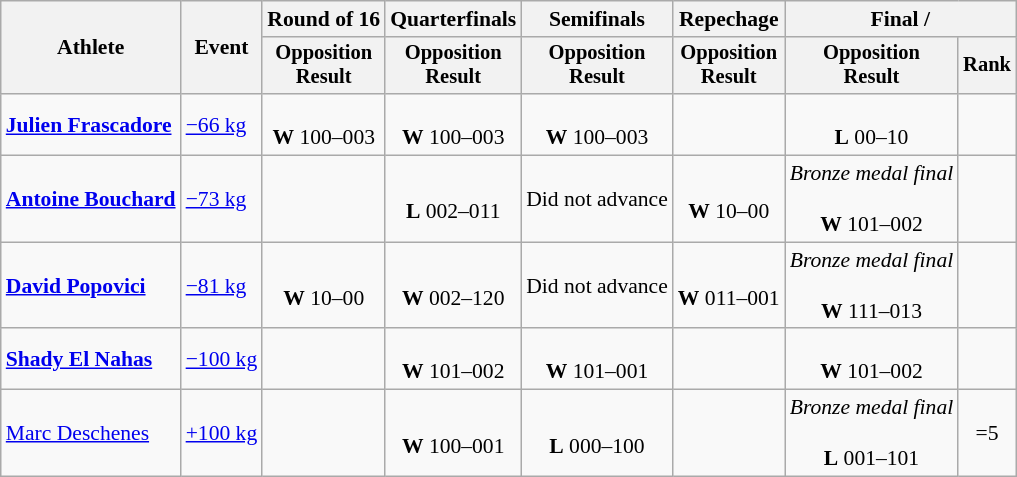<table class="wikitable" style="font-size:90%">
<tr>
<th rowspan=2>Athlete</th>
<th rowspan=2>Event</th>
<th>Round of 16</th>
<th>Quarterfinals</th>
<th>Semifinals</th>
<th>Repechage</th>
<th colspan=2>Final / </th>
</tr>
<tr style="font-size:95%">
<th>Opposition<br>Result</th>
<th>Opposition<br>Result</th>
<th>Opposition<br>Result</th>
<th>Opposition<br>Result</th>
<th>Opposition<br>Result</th>
<th>Rank</th>
</tr>
<tr align=center>
<td align=left><strong><a href='#'>Julien Frascadore</a></strong></td>
<td align=left><a href='#'>−66 kg</a></td>
<td><br><strong>W</strong> 100–003</td>
<td><br><strong>W</strong> 100–003</td>
<td><br><strong>W</strong> 100–003</td>
<td></td>
<td><br><strong>L</strong> 00–10</td>
<td></td>
</tr>
<tr align=center>
<td align=left><strong><a href='#'>Antoine Bouchard</a></strong></td>
<td align=left><a href='#'>−73 kg</a></td>
<td></td>
<td><br><strong>L</strong> 002–011</td>
<td>Did not advance</td>
<td><br><strong>W</strong> 10–00</td>
<td><em>Bronze medal final</em><br><br><strong>W</strong> 101–002</td>
<td></td>
</tr>
<tr align=center>
<td align=left><strong><a href='#'>David Popovici</a></strong></td>
<td align=left><a href='#'>−81 kg</a></td>
<td><br><strong>W</strong> 10–00</td>
<td><br><strong>W</strong> 002–120</td>
<td>Did not advance</td>
<td><br><strong>W</strong> 011–001</td>
<td><em>Bronze medal final</em><br><br><strong>W</strong> 111–013</td>
<td></td>
</tr>
<tr align=center>
<td align=left><strong><a href='#'>Shady El Nahas</a></strong></td>
<td align=left><a href='#'>−100 kg</a></td>
<td></td>
<td><br><strong>W</strong> 101–002</td>
<td><br><strong>W</strong> 101–001</td>
<td></td>
<td><br><strong>W</strong> 101–002</td>
<td></td>
</tr>
<tr align=center>
<td align=left><a href='#'>Marc Deschenes</a></td>
<td align=left><a href='#'>+100 kg</a></td>
<td></td>
<td><br><strong>W</strong> 100–001</td>
<td><br><strong>L</strong> 000–100</td>
<td></td>
<td><em>Bronze medal final</em><br><br><strong>L</strong> 001–101</td>
<td>=5</td>
</tr>
</table>
